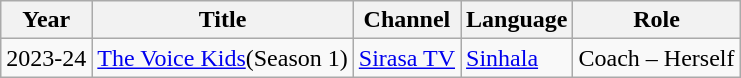<table class="wikitable">
<tr>
<th>Year</th>
<th>Title</th>
<th>Channel</th>
<th>Language</th>
<th>Role</th>
</tr>
<tr>
<td>2023-24</td>
<td><a href='#'>The Voice Kids</a>(Season 1)</td>
<td><a href='#'>Sirasa TV</a></td>
<td><a href='#'>Sinhala</a></td>
<td>Coach – Herself</td>
</tr>
</table>
